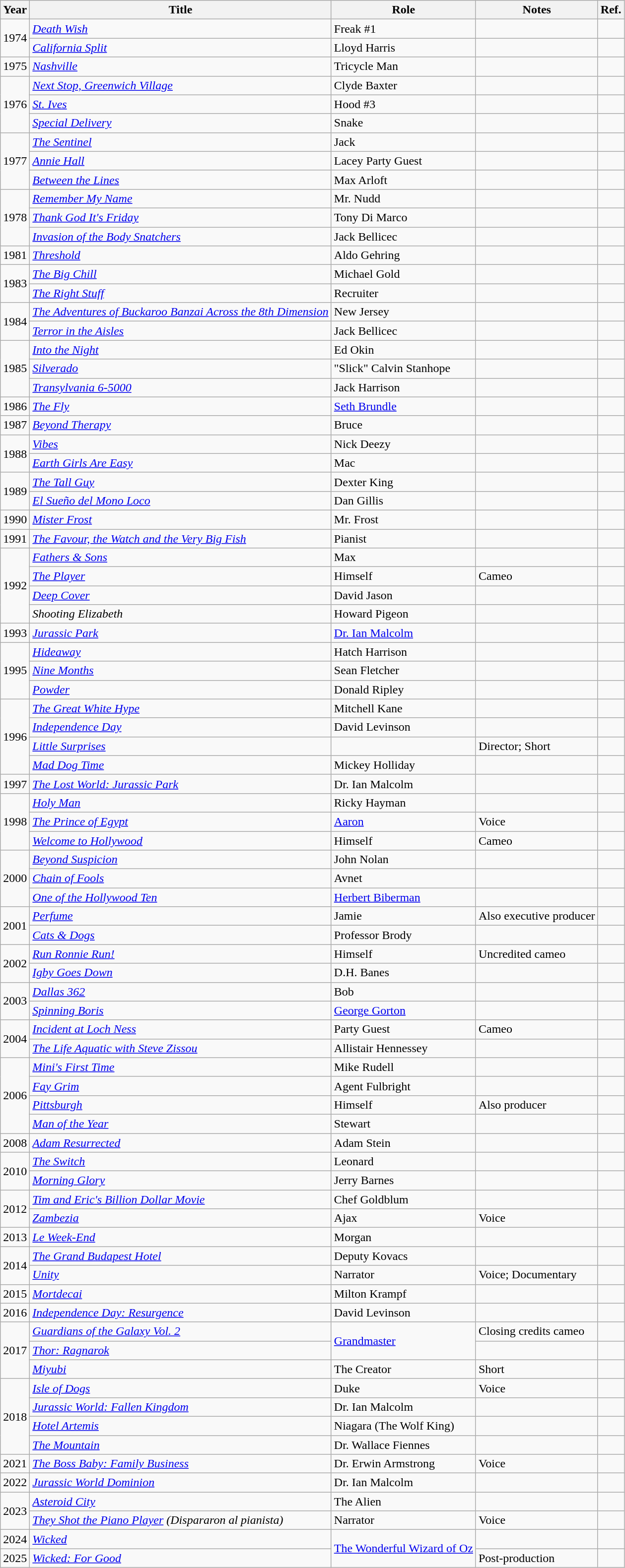<table class="wikitable sortable">
<tr>
<th>Year</th>
<th>Title</th>
<th>Role</th>
<th class="unsortable">Notes</th>
<th>Ref.</th>
</tr>
<tr>
<td rowspan=2>1974</td>
<td><em><a href='#'>Death Wish</a></em></td>
<td>Freak #1</td>
<td></td>
<td></td>
</tr>
<tr>
<td><em><a href='#'>California Split</a></em></td>
<td>Lloyd Harris</td>
<td></td>
<td></td>
</tr>
<tr>
<td>1975</td>
<td><em><a href='#'>Nashville</a></em></td>
<td>Tricycle Man</td>
<td></td>
<td></td>
</tr>
<tr>
<td rowspan=3>1976</td>
<td><em><a href='#'>Next Stop, Greenwich Village</a></em></td>
<td>Clyde Baxter</td>
<td></td>
<td></td>
</tr>
<tr>
<td><em><a href='#'>St. Ives</a></em></td>
<td>Hood #3</td>
<td></td>
<td></td>
</tr>
<tr>
<td><em><a href='#'>Special Delivery</a></em></td>
<td>Snake</td>
<td></td>
<td></td>
</tr>
<tr>
<td rowspan=3>1977</td>
<td data-sort-value="Sentinel, The"><em><a href='#'>The Sentinel</a></em></td>
<td>Jack</td>
<td></td>
<td></td>
</tr>
<tr>
<td><em><a href='#'>Annie Hall</a></em></td>
<td>Lacey Party Guest</td>
<td></td>
<td></td>
</tr>
<tr>
<td><em><a href='#'>Between the Lines</a></em></td>
<td>Max Arloft</td>
<td></td>
<td></td>
</tr>
<tr>
<td rowspan=3>1978</td>
<td><em><a href='#'>Remember My Name</a></em></td>
<td>Mr. Nudd</td>
<td></td>
<td></td>
</tr>
<tr>
<td><em><a href='#'>Thank God It's Friday</a></em></td>
<td>Tony Di Marco</td>
<td></td>
<td></td>
</tr>
<tr>
<td><em><a href='#'>Invasion of the Body Snatchers</a></em></td>
<td>Jack Bellicec</td>
<td></td>
<td></td>
</tr>
<tr>
<td>1981</td>
<td><em><a href='#'>Threshold</a></em></td>
<td>Aldo Gehring</td>
<td></td>
<td></td>
</tr>
<tr>
<td rowspan=2>1983</td>
<td data-sort-value="Big Chill, The"><em><a href='#'>The Big Chill</a></em></td>
<td>Michael Gold</td>
<td></td>
<td></td>
</tr>
<tr>
<td data-sort-value="Right Stuff, The"><em><a href='#'>The Right Stuff</a></em></td>
<td>Recruiter</td>
<td></td>
<td></td>
</tr>
<tr>
<td rowspan=2>1984</td>
<td data-sort-value="Adventures of Buckaroo Banzai Across the 8th Dimension, The"><em><a href='#'>The Adventures of Buckaroo Banzai Across the 8th Dimension</a></em></td>
<td>New Jersey</td>
<td></td>
<td></td>
</tr>
<tr>
<td><em><a href='#'>Terror in the Aisles</a></em></td>
<td>Jack Bellicec</td>
<td></td>
<td></td>
</tr>
<tr>
<td rowspan=3>1985</td>
<td><em><a href='#'>Into the Night</a></em></td>
<td>Ed Okin</td>
<td></td>
<td></td>
</tr>
<tr>
<td><em><a href='#'>Silverado</a></em></td>
<td>"Slick" Calvin Stanhope</td>
<td></td>
<td></td>
</tr>
<tr>
<td><em><a href='#'>Transylvania 6-5000</a></em></td>
<td>Jack Harrison</td>
<td></td>
<td></td>
</tr>
<tr>
<td>1986</td>
<td data-sort-value="Fly, The"><em><a href='#'>The Fly</a></em></td>
<td><a href='#'>Seth Brundle</a></td>
<td></td>
<td></td>
</tr>
<tr>
<td>1987</td>
<td><em><a href='#'>Beyond Therapy</a></em></td>
<td>Bruce</td>
<td></td>
<td></td>
</tr>
<tr>
<td rowspan=2>1988</td>
<td><em><a href='#'>Vibes</a></em></td>
<td>Nick Deezy</td>
<td></td>
<td></td>
</tr>
<tr>
<td><em><a href='#'>Earth Girls Are Easy</a></em></td>
<td>Mac</td>
<td></td>
<td></td>
</tr>
<tr>
<td rowspan=2>1989</td>
<td data-sort-value="Tall Guy, The"><em><a href='#'>The Tall Guy</a></em></td>
<td>Dexter King</td>
<td></td>
<td></td>
</tr>
<tr>
<td><em><a href='#'>El Sueño del Mono Loco</a></em></td>
<td>Dan Gillis</td>
<td></td>
<td></td>
</tr>
<tr>
<td>1990</td>
<td><em><a href='#'>Mister Frost</a></em></td>
<td>Mr. Frost</td>
<td></td>
<td></td>
</tr>
<tr>
<td>1991</td>
<td data-sort-value="Favour, the Watch and the Very Big Fish, The"><em><a href='#'>The Favour, the Watch and the Very Big Fish</a></em></td>
<td>Pianist</td>
<td></td>
<td></td>
</tr>
<tr>
<td rowspan=4>1992</td>
<td><em><a href='#'>Fathers & Sons</a></em></td>
<td>Max</td>
<td></td>
<td></td>
</tr>
<tr>
<td data-sort-value="Player, The"><em><a href='#'>The Player</a></em></td>
<td>Himself</td>
<td>Cameo</td>
<td></td>
</tr>
<tr>
<td><em><a href='#'>Deep Cover</a></em></td>
<td>David Jason</td>
<td></td>
<td></td>
</tr>
<tr>
<td><em>Shooting Elizabeth</em></td>
<td>Howard Pigeon</td>
<td></td>
<td></td>
</tr>
<tr>
<td>1993</td>
<td><em><a href='#'>Jurassic Park</a></em></td>
<td><a href='#'>Dr. Ian Malcolm</a></td>
<td></td>
<td></td>
</tr>
<tr>
<td rowspan=3>1995</td>
<td><em><a href='#'>Hideaway</a></em></td>
<td>Hatch Harrison</td>
<td></td>
<td></td>
</tr>
<tr>
<td><em><a href='#'>Nine Months</a></em></td>
<td>Sean Fletcher</td>
<td></td>
<td></td>
</tr>
<tr>
<td><em><a href='#'>Powder</a></em></td>
<td>Donald Ripley</td>
<td></td>
<td></td>
</tr>
<tr>
<td rowspan=4>1996</td>
<td data-sort-value="Great White Hype, The"><em><a href='#'>The Great White Hype</a></em></td>
<td>Mitchell Kane</td>
<td></td>
<td></td>
</tr>
<tr>
<td><em><a href='#'>Independence Day</a></em></td>
<td>David Levinson</td>
<td></td>
<td></td>
</tr>
<tr>
<td><em><a href='#'>Little Surprises</a></em></td>
<td></td>
<td>Director; Short</td>
<td></td>
</tr>
<tr>
<td><em><a href='#'>Mad Dog Time</a></em></td>
<td>Mickey Holliday</td>
<td></td>
<td></td>
</tr>
<tr>
<td>1997</td>
<td data-sort-value="Lost World: Jurassic Park, The"><em><a href='#'>The Lost World: Jurassic Park</a></em></td>
<td>Dr. Ian Malcolm</td>
<td></td>
<td></td>
</tr>
<tr>
<td rowspan=3>1998</td>
<td><em><a href='#'>Holy Man</a></em></td>
<td>Ricky Hayman</td>
<td></td>
<td></td>
</tr>
<tr>
<td data-sort-value="Prince of Egypt, The"><em><a href='#'>The Prince of Egypt</a></em></td>
<td><a href='#'>Aaron</a></td>
<td>Voice</td>
<td></td>
</tr>
<tr>
<td><em><a href='#'>Welcome to Hollywood</a></em></td>
<td>Himself</td>
<td>Cameo</td>
<td></td>
</tr>
<tr>
<td rowspan=3>2000</td>
<td><em><a href='#'>Beyond Suspicion</a></em></td>
<td>John Nolan</td>
<td></td>
<td></td>
</tr>
<tr>
<td><em><a href='#'>Chain of Fools</a></em></td>
<td>Avnet</td>
<td></td>
<td></td>
</tr>
<tr>
<td><em><a href='#'>One of the Hollywood Ten</a></em></td>
<td><a href='#'>Herbert Biberman</a></td>
<td></td>
<td></td>
</tr>
<tr>
<td rowspan=2>2001</td>
<td><em><a href='#'>Perfume</a></em></td>
<td>Jamie</td>
<td>Also executive producer</td>
<td></td>
</tr>
<tr>
<td><em><a href='#'>Cats & Dogs</a></em></td>
<td>Professor Brody</td>
<td></td>
<td></td>
</tr>
<tr>
<td rowspan=2>2002</td>
<td><em><a href='#'>Run Ronnie Run!</a></em></td>
<td>Himself</td>
<td>Uncredited cameo</td>
<td></td>
</tr>
<tr>
<td><em><a href='#'>Igby Goes Down</a></em></td>
<td>D.H. Banes</td>
<td></td>
<td></td>
</tr>
<tr>
<td rowspan=2>2003</td>
<td><em><a href='#'>Dallas 362</a></em></td>
<td>Bob</td>
<td></td>
<td></td>
</tr>
<tr>
<td><em><a href='#'>Spinning Boris</a></em></td>
<td><a href='#'>George Gorton</a></td>
<td></td>
<td></td>
</tr>
<tr>
<td rowspan=2>2004</td>
<td><em><a href='#'>Incident at Loch Ness</a></em></td>
<td>Party Guest</td>
<td>Cameo</td>
<td></td>
</tr>
<tr>
<td data-sort-value="Life Aquatic with Steve Zissou, The"><em><a href='#'>The Life Aquatic with Steve Zissou</a></em></td>
<td>Allistair Hennessey</td>
<td></td>
<td></td>
</tr>
<tr>
<td rowspan=4>2006</td>
<td><em><a href='#'>Mini's First Time</a></em></td>
<td>Mike Rudell</td>
<td></td>
<td></td>
</tr>
<tr>
<td><em><a href='#'>Fay Grim</a></em></td>
<td>Agent Fulbright</td>
<td></td>
<td></td>
</tr>
<tr>
<td><em><a href='#'>Pittsburgh</a></em></td>
<td>Himself</td>
<td>Also producer</td>
<td></td>
</tr>
<tr>
<td><em><a href='#'>Man of the Year</a></em></td>
<td>Stewart</td>
<td></td>
<td></td>
</tr>
<tr>
<td>2008</td>
<td><em><a href='#'>Adam Resurrected</a></em></td>
<td>Adam Stein</td>
<td></td>
<td></td>
</tr>
<tr>
<td rowspan=2>2010</td>
<td data-sort-value="Switch, The"><em><a href='#'>The Switch</a></em></td>
<td>Leonard</td>
<td></td>
<td></td>
</tr>
<tr>
<td><em><a href='#'>Morning Glory</a></em></td>
<td>Jerry Barnes</td>
<td></td>
<td></td>
</tr>
<tr>
<td rowspan=2>2012</td>
<td><em><a href='#'>Tim and Eric's Billion Dollar Movie</a></em></td>
<td>Chef Goldblum</td>
<td></td>
<td></td>
</tr>
<tr>
<td><em><a href='#'>Zambezia</a></em></td>
<td>Ajax</td>
<td>Voice</td>
<td></td>
</tr>
<tr>
<td>2013</td>
<td><em><a href='#'>Le Week-End</a></em></td>
<td>Morgan</td>
<td></td>
<td></td>
</tr>
<tr>
<td rowspan=2>2014</td>
<td data-sort-value="Grand Budapest Hotel, The"><em><a href='#'>The Grand Budapest Hotel</a></em></td>
<td>Deputy Kovacs</td>
<td></td>
<td></td>
</tr>
<tr>
<td><em><a href='#'>Unity</a></em></td>
<td>Narrator</td>
<td>Voice; Documentary</td>
<td></td>
</tr>
<tr>
<td>2015</td>
<td><em><a href='#'>Mortdecai</a></em></td>
<td>Milton Krampf</td>
<td></td>
<td></td>
</tr>
<tr>
<td>2016</td>
<td><em><a href='#'>Independence Day: Resurgence</a></em></td>
<td>David Levinson</td>
<td></td>
<td></td>
</tr>
<tr>
<td rowspan=3>2017</td>
<td><em><a href='#'>Guardians of the Galaxy Vol. 2</a></em></td>
<td rowspan=2><a href='#'>Grandmaster</a></td>
<td>Closing credits cameo</td>
<td></td>
</tr>
<tr>
<td><em><a href='#'>Thor: Ragnarok</a></em></td>
<td></td>
<td></td>
</tr>
<tr>
<td><em><a href='#'>Miyubi</a></em></td>
<td>The Creator</td>
<td>Short</td>
<td></td>
</tr>
<tr>
<td rowspan=4>2018</td>
<td><em><a href='#'>Isle of Dogs</a></em></td>
<td>Duke</td>
<td>Voice</td>
<td></td>
</tr>
<tr>
<td><em><a href='#'>Jurassic World: Fallen Kingdom</a></em></td>
<td>Dr. Ian Malcolm</td>
<td></td>
<td></td>
</tr>
<tr>
<td><em><a href='#'>Hotel Artemis</a></em></td>
<td>Niagara (The Wolf King)</td>
<td></td>
<td></td>
</tr>
<tr>
<td data-sort-value="Mountain, The"><em><a href='#'>The Mountain</a></em></td>
<td>Dr. Wallace Fiennes</td>
<td></td>
<td></td>
</tr>
<tr>
<td>2021</td>
<td data-sort-value="Boss Baby: Family Business, The"><em><a href='#'>The Boss Baby: Family Business</a></em></td>
<td>Dr. Erwin Armstrong</td>
<td>Voice</td>
<td></td>
</tr>
<tr>
<td>2022</td>
<td><em><a href='#'>Jurassic World Dominion</a></em></td>
<td>Dr. Ian Malcolm</td>
<td></td>
<td></td>
</tr>
<tr>
<td rowspan=2>2023</td>
<td><em><a href='#'>Asteroid City</a></em></td>
<td>The Alien</td>
<td></td>
<td></td>
</tr>
<tr>
<td><em><a href='#'>They Shot the Piano Player</a> (Dispararon al pianista)</em></td>
<td>Narrator</td>
<td>Voice</td>
<td></td>
</tr>
<tr>
<td>2024</td>
<td><em><a href='#'>Wicked</a></em></td>
<td rowspan=2><a href='#'>The Wonderful Wizard of Oz</a></td>
<td></td>
<td></td>
</tr>
<tr>
<td>2025</td>
<td><em><a href='#'>Wicked: For Good</a></em></td>
<td>Post-production</td>
<td></td>
</tr>
</table>
